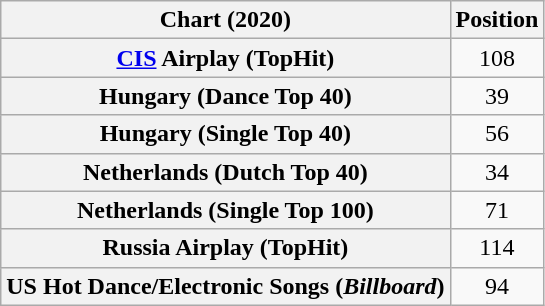<table class="wikitable sortable plainrowheaders" style="text-align:center">
<tr>
<th scope="col">Chart (2020)</th>
<th scope="col">Position</th>
</tr>
<tr>
<th scope="row"><a href='#'>CIS</a> Airplay (TopHit)</th>
<td>108</td>
</tr>
<tr>
<th scope="row">Hungary (Dance Top 40)</th>
<td>39</td>
</tr>
<tr>
<th scope="row">Hungary (Single Top 40)</th>
<td>56</td>
</tr>
<tr>
<th scope="row">Netherlands (Dutch Top 40)</th>
<td>34</td>
</tr>
<tr>
<th scope="row">Netherlands (Single Top 100)</th>
<td>71</td>
</tr>
<tr>
<th scope="row">Russia Airplay (TopHit)</th>
<td>114</td>
</tr>
<tr>
<th scope="row">US Hot Dance/Electronic Songs (<em>Billboard</em>)</th>
<td>94</td>
</tr>
</table>
